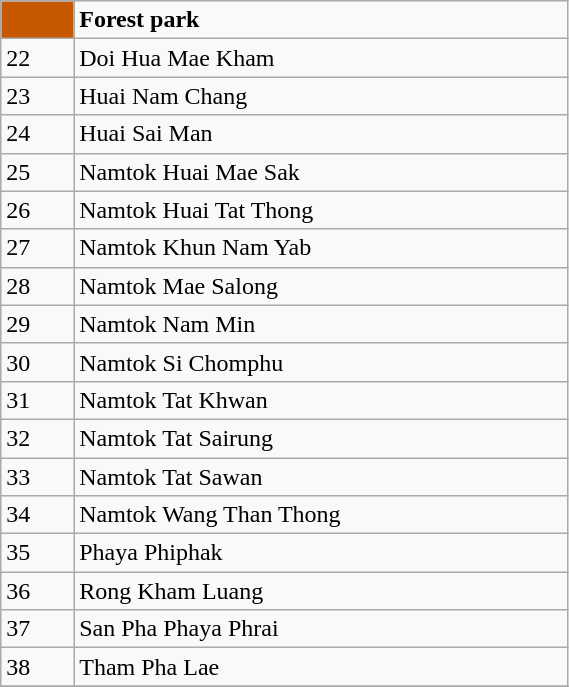<table class= "wikitable" style= "width:30%; display:inline-table;">
<tr>
<td style="width:3%; background:#C65900;"> </td>
<td style="width:27%;"><strong>Forest park</strong></td>
</tr>
<tr>
<td>22</td>
<td>Doi Hua Mae Kham</td>
</tr>
<tr>
<td>23</td>
<td>Huai Nam Chang</td>
</tr>
<tr>
<td>24</td>
<td>Huai Sai Man</td>
</tr>
<tr>
<td>25</td>
<td>Namtok Huai Mae Sak</td>
</tr>
<tr>
<td>26</td>
<td>Namtok Huai Tat Thong</td>
</tr>
<tr>
<td>27</td>
<td>Namtok Khun Nam Yab</td>
</tr>
<tr>
<td>28</td>
<td>Namtok Mae Salong</td>
</tr>
<tr>
<td>29</td>
<td>Namtok Nam Min</td>
</tr>
<tr>
<td>30</td>
<td>Namtok Si Chomphu</td>
</tr>
<tr>
<td>31</td>
<td>Namtok Tat Khwan</td>
</tr>
<tr>
<td>32</td>
<td>Namtok Tat Sairung</td>
</tr>
<tr>
<td>33</td>
<td>Namtok Tat Sawan</td>
</tr>
<tr>
<td>34</td>
<td>Namtok Wang Than Thong</td>
</tr>
<tr>
<td>35</td>
<td>Phaya Phiphak</td>
</tr>
<tr>
<td>36</td>
<td>Rong Kham Luang</td>
</tr>
<tr>
<td>37</td>
<td>San Pha Phaya Phrai</td>
</tr>
<tr>
<td>38</td>
<td>Tham Pha Lae</td>
</tr>
<tr>
</tr>
</table>
